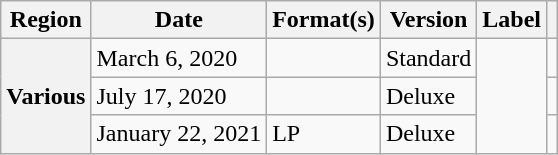<table class="wikitable plainrowheaders">
<tr>
<th scope="col">Region</th>
<th scope="col">Date</th>
<th scope="col">Format(s)</th>
<th scope="col">Version</th>
<th scope="col">Label</th>
<th scope="col"></th>
</tr>
<tr>
<th scope="row" rowspan="3">Various</th>
<td>March 6, 2020</td>
<td></td>
<td>Standard</td>
<td rowspan="3"></td>
<td></td>
</tr>
<tr>
<td>July 17, 2020</td>
<td></td>
<td>Deluxe</td>
<td></td>
</tr>
<tr>
<td>January 22, 2021</td>
<td>LP</td>
<td>Deluxe</td>
<td></td>
</tr>
</table>
